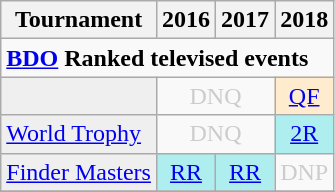<table class="wikitable">
<tr>
<th>Tournament</th>
<th>2016</th>
<th>2017</th>
<th>2018</th>
</tr>
<tr>
<td colspan="30" align="left"><strong><a href='#'>BDO</a> Ranked televised events</strong></td>
</tr>
<tr>
<td style="background:#efefef;"></td>
<td colspan="2" style="text-align:center; color:#ccc;">DNQ</td>
<td style="text-align:center; background:#ffebcd;"><a href='#'>QF</a></td>
</tr>
<tr>
<td style="background:#efefef;"><a href='#'>World Trophy</a></td>
<td colspan="2" style="text-align:center; color:#ccc;">DNQ</td>
<td style="text-align:center; background:#afeeee;"><a href='#'>2R</a></td>
</tr>
<tr>
<td style="background:#efefef;"><a href='#'>Finder Masters</a></td>
<td style="text-align:center; background:#afeeee;"><a href='#'>RR</a></td>
<td style="text-align:center; background:#afeeee;"><a href='#'>RR</a></td>
<td style="text-align:center; color:#ccc;">DNP</td>
</tr>
<tr>
</tr>
</table>
